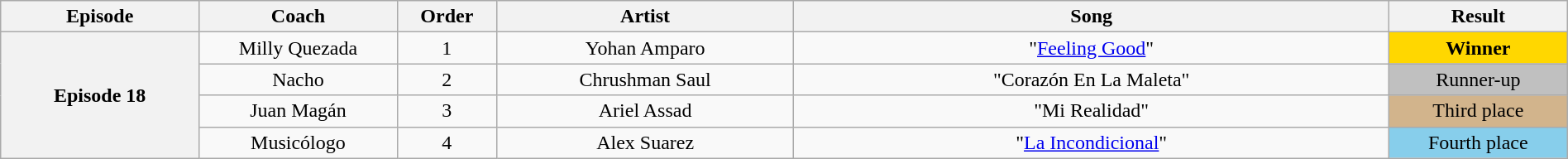<table class="wikitable" style="text-align:center; width:100%">
<tr>
<th style="width:10%">Episode</th>
<th style="width:10%">Coach</th>
<th style="width:05%">Order</th>
<th style="width:15%">Artist</th>
<th style="width:30%">Song</th>
<th style="width:9%">Result</th>
</tr>
<tr>
<th scope="row" rowspan="4">Episode 18<br></th>
<td>Milly Quezada</td>
<td>1</td>
<td>Yohan Amparo</td>
<td>"<a href='#'>Feeling Good</a>"</td>
<td style="background:gold"><strong>Winner</strong></td>
</tr>
<tr>
<td>Nacho</td>
<td>2</td>
<td>Chrushman Saul</td>
<td>"Corazón En La Maleta"</td>
<td style="background:silver">Runner-up</td>
</tr>
<tr>
<td>Juan Magán</td>
<td>3</td>
<td>Ariel Assad</td>
<td>"Mi Realidad"</td>
<td style="background:tan">Third place</td>
</tr>
<tr>
<td>Musicólogo</td>
<td>4</td>
<td>Alex Suarez</td>
<td>"<a href='#'>La Incondicional</a>"</td>
<td style="background:skyblue">Fourth place</td>
</tr>
</table>
